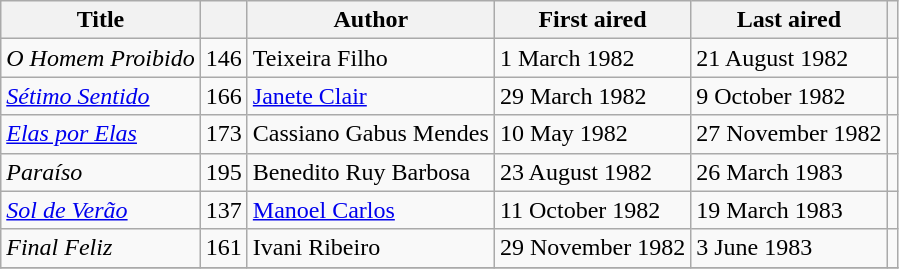<table class="wikitable sortable">
<tr>
<th>Title</th>
<th></th>
<th>Author</th>
<th>First aired</th>
<th>Last aired</th>
<th></th>
</tr>
<tr>
<td><em>O Homem Proibido</em></td>
<td>146</td>
<td>Teixeira Filho</td>
<td>1 March 1982</td>
<td>21 August 1982</td>
<td></td>
</tr>
<tr>
<td><em><a href='#'>Sétimo Sentido</a></em></td>
<td>166</td>
<td><a href='#'>Janete Clair</a></td>
<td>29 March 1982</td>
<td>9 October 1982</td>
<td></td>
</tr>
<tr>
<td><em><a href='#'>Elas por Elas</a></em></td>
<td>173</td>
<td>Cassiano Gabus Mendes</td>
<td>10 May 1982</td>
<td>27 November 1982</td>
<td></td>
</tr>
<tr>
<td><em>Paraíso</em></td>
<td>195</td>
<td>Benedito Ruy Barbosa</td>
<td>23 August 1982</td>
<td>26 March 1983</td>
<td></td>
</tr>
<tr>
<td><em><a href='#'>Sol de Verão</a></em></td>
<td>137</td>
<td><a href='#'>Manoel Carlos</a></td>
<td>11 October 1982</td>
<td>19 March 1983</td>
<td></td>
</tr>
<tr>
<td><em>Final Feliz</em></td>
<td>161</td>
<td>Ivani Ribeiro</td>
<td>29 November 1982</td>
<td>3 June 1983</td>
<td></td>
</tr>
<tr>
</tr>
</table>
